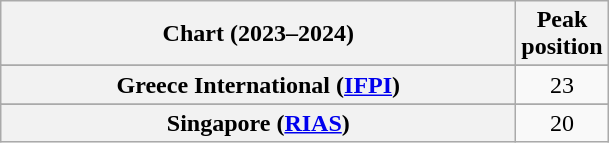<table class="wikitable sortable plainrowheaders" style="text-align:center">
<tr>
<th scope="col" style="width:21em;">Chart (2023–2024)</th>
<th scope="col">Peak<br>position</th>
</tr>
<tr>
</tr>
<tr>
</tr>
<tr>
<th scope="row">Greece International (<a href='#'>IFPI</a>)</th>
<td>23</td>
</tr>
<tr>
</tr>
<tr>
</tr>
<tr>
<th scope="row">Singapore (<a href='#'>RIAS</a>)</th>
<td>20</td>
</tr>
</table>
